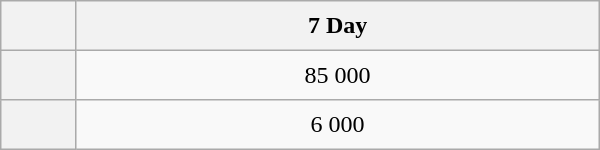<table class="wikitable sortable" style="text-align:center; width:400px; height:100px;">
<tr>
<th></th>
<th>7 Day</th>
</tr>
<tr>
<th scope="row"></th>
<td>85 000</td>
</tr>
<tr>
<th scope="row"></th>
<td>6 000</td>
</tr>
</table>
